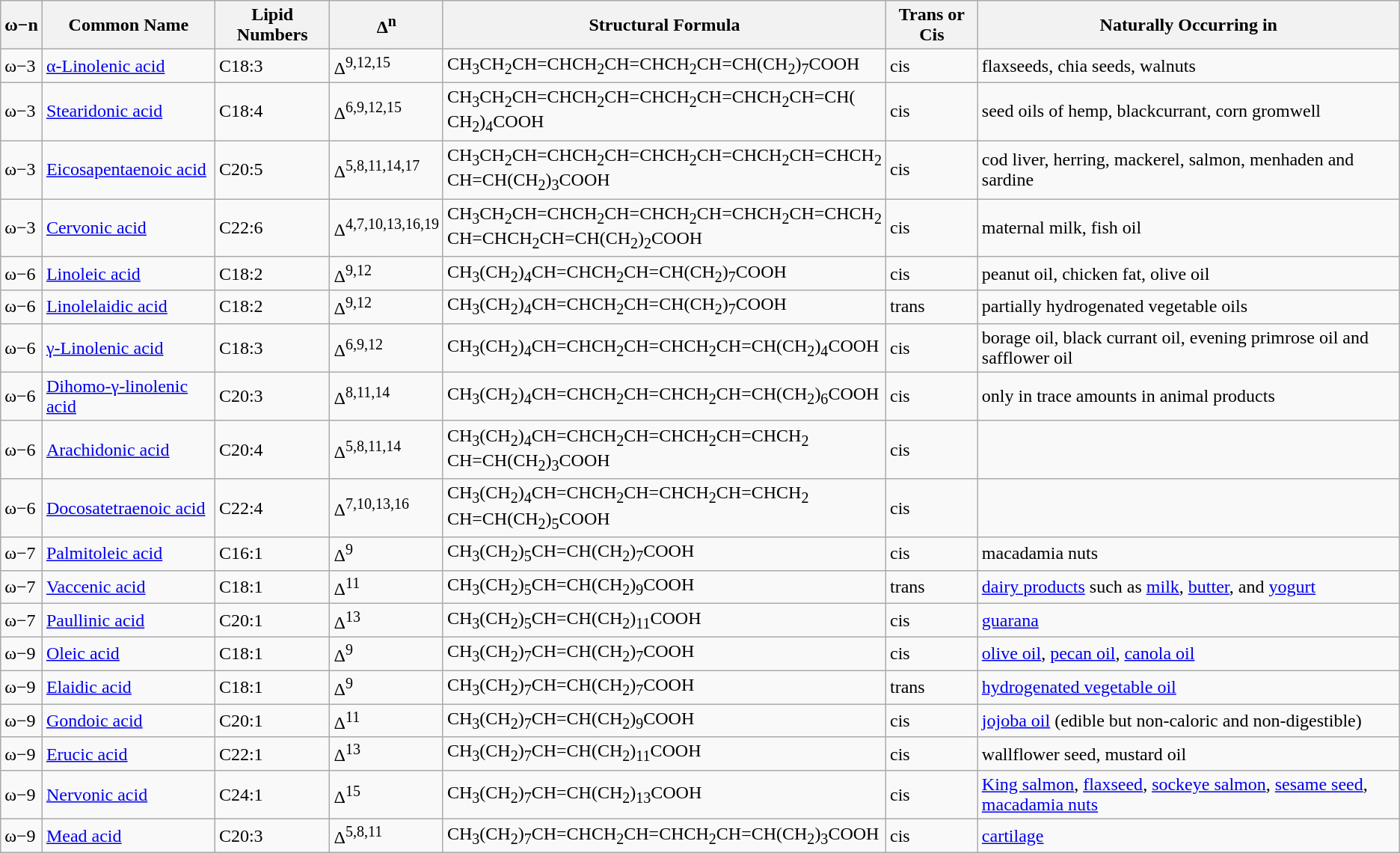<table class="wikitable mw-collapsible">
<tr>
<th>ω−n</th>
<th>Common Name</th>
<th>Lipid Numbers</th>
<th>Δ<sup>n</sup></th>
<th>Structural Formula</th>
<th>Trans or Cis</th>
<th>Naturally Occurring in</th>
</tr>
<tr>
<td>ω−3</td>
<td><a href='#'>α-Linolenic acid</a></td>
<td>C18:3</td>
<td>Δ<sup>9,12,15</sup></td>
<td>CH<sub>3</sub>CH<sub>2</sub>CH=CHCH<sub>2</sub>CH=CHCH<sub>2</sub>CH=CH(CH<sub>2</sub>)<sub>7</sub>COOH</td>
<td>cis</td>
<td>flaxseeds, chia seeds, walnuts</td>
</tr>
<tr>
<td>ω−3</td>
<td><a href='#'>Stearidonic acid</a></td>
<td>C18:4</td>
<td>Δ<sup>6,9,12,15</sup></td>
<td>CH<sub>3</sub>CH<sub>2</sub>CH=CHCH<sub>2</sub>CH=CHCH<sub>2</sub>CH=CHCH<sub>2</sub>CH=CH(<br>CH<sub>2</sub>)<sub>4</sub>COOH</td>
<td>cis</td>
<td>seed oils of hemp, blackcurrant, corn gromwell </td>
</tr>
<tr>
<td>ω−3</td>
<td><a href='#'>Eicosapentaenoic acid</a></td>
<td>C20:5</td>
<td>Δ<sup>5,8,11,14,17</sup></td>
<td>CH<sub>3</sub>CH<sub>2</sub>CH=CHCH<sub>2</sub>CH=CHCH<sub>2</sub>CH=CHCH<sub>2</sub>CH=CHCH<sub>2</sub><br>CH=CH(CH<sub>2</sub>)<sub>3</sub>COOH</td>
<td>cis</td>
<td>cod liver, herring, mackerel, salmon, menhaden and sardine </td>
</tr>
<tr>
<td>ω−3</td>
<td><a href='#'>Cervonic acid</a></td>
<td>C22:6</td>
<td>Δ<sup>4,7,10,13,16,19</sup></td>
<td>CH<sub>3</sub>CH<sub>2</sub>CH=CHCH<sub>2</sub>CH=CHCH<sub>2</sub>CH=CHCH<sub>2</sub>CH=CHCH<sub>2</sub><br>CH=CHCH<sub>2</sub>CH=CH(CH<sub>2</sub>)<sub>2</sub>COOH</td>
<td>cis</td>
<td>maternal milk, fish oil</td>
</tr>
<tr>
<td>ω−6</td>
<td><a href='#'>Linoleic acid</a></td>
<td>C18:2</td>
<td>Δ<sup>9,12</sup></td>
<td>CH<sub>3</sub>(CH<sub>2</sub>)<sub>4</sub>CH=CHCH<sub>2</sub>CH=CH(CH<sub>2</sub>)<sub>7</sub>COOH</td>
<td>cis</td>
<td>peanut oil, chicken fat, olive oil</td>
</tr>
<tr>
<td>ω−6</td>
<td><a href='#'>Linolelaidic acid</a></td>
<td>C18:2</td>
<td>Δ<sup>9,12</sup></td>
<td>CH<sub>3</sub>(CH<sub>2</sub>)<sub>4</sub>CH=CHCH<sub>2</sub>CH=CH(CH<sub>2</sub>)<sub>7</sub>COOH</td>
<td>trans</td>
<td>partially hydrogenated vegetable oils</td>
</tr>
<tr>
<td>ω−6</td>
<td><a href='#'>γ-Linolenic acid</a></td>
<td>C18:3</td>
<td>Δ<sup>6,9,12</sup></td>
<td>CH<sub>3</sub>(CH<sub>2</sub>)<sub>4</sub>CH=CHCH<sub>2</sub>CH=CHCH<sub>2</sub>CH=CH(CH<sub>2</sub>)<sub>4</sub>COOH</td>
<td>cis</td>
<td>borage oil, black currant oil, evening primrose oil and safflower oil</td>
</tr>
<tr>
<td>ω−6</td>
<td><a href='#'>Dihomo-γ-linolenic acid</a></td>
<td>C20:3</td>
<td>Δ<sup>8,11,14</sup></td>
<td>CH<sub>3</sub>(CH<sub>2</sub>)<sub>4</sub>CH=CHCH<sub>2</sub>CH=CHCH<sub>2</sub>CH=CH(CH<sub>2</sub>)<sub>6</sub>COOH</td>
<td>cis</td>
<td>only in trace amounts in animal products</td>
</tr>
<tr>
<td>ω−6</td>
<td><a href='#'>Arachidonic acid</a></td>
<td>C20:4</td>
<td>Δ<sup>5,8,11,14</sup></td>
<td>CH<sub>3</sub>(CH<sub>2</sub>)<sub>4</sub>CH=CHCH<sub>2</sub>CH=CHCH<sub>2</sub>CH=CHCH<sub>2</sub><br>CH=CH(CH<sub>2</sub>)<sub>3</sub>COOH</td>
<td>cis</td>
<td></td>
</tr>
<tr>
<td>ω−6</td>
<td><a href='#'>Docosatetraenoic acid</a></td>
<td>C22:4</td>
<td>Δ<sup>7,10,13,16</sup></td>
<td>CH<sub>3</sub>(CH<sub>2</sub>)<sub>4</sub>CH=CHCH<sub>2</sub>CH=CHCH<sub>2</sub>CH=CHCH<sub>2</sub><br>CH=CH(CH<sub>2</sub>)<sub>5</sub>COOH</td>
<td>cis</td>
<td></td>
</tr>
<tr>
<td>ω−7</td>
<td><a href='#'>Palmitoleic acid</a></td>
<td>C16:1</td>
<td>Δ<sup>9</sup></td>
<td>CH<sub>3</sub>(CH<sub>2</sub>)<sub>5</sub>CH=CH(CH<sub>2</sub>)<sub>7</sub>COOH</td>
<td>cis</td>
<td>macadamia nuts</td>
</tr>
<tr>
<td>ω−7</td>
<td><a href='#'>Vaccenic acid</a></td>
<td>C18:1</td>
<td>Δ<sup>11</sup></td>
<td>CH<sub>3</sub>(CH<sub>2</sub>)<sub>5</sub>CH=CH(CH<sub>2</sub>)<sub>9</sub>COOH</td>
<td>trans</td>
<td><a href='#'>dairy products</a> such as <a href='#'>milk</a>, <a href='#'>butter</a>, and <a href='#'>yogurt</a></td>
</tr>
<tr>
<td>ω−7</td>
<td><a href='#'>Paullinic acid</a></td>
<td>C20:1</td>
<td>Δ<sup>13</sup></td>
<td>CH<sub>3</sub>(CH<sub>2</sub>)<sub>5</sub>CH=CH(CH<sub>2</sub>)<sub>11</sub>COOH</td>
<td>cis</td>
<td><a href='#'>guarana</a></td>
</tr>
<tr>
<td>ω−9</td>
<td><a href='#'>Oleic acid</a></td>
<td>C18:1</td>
<td>Δ<sup>9</sup></td>
<td>CH<sub>3</sub>(CH<sub>2</sub>)<sub>7</sub>CH=CH(CH<sub>2</sub>)<sub>7</sub>COOH</td>
<td>cis</td>
<td><a href='#'>olive oil</a>, <a href='#'>pecan oil</a>, <a href='#'>canola oil</a></td>
</tr>
<tr>
<td>ω−9</td>
<td><a href='#'>Elaidic acid</a></td>
<td>C18:1</td>
<td>Δ<sup>9</sup></td>
<td>CH<sub>3</sub>(CH<sub>2</sub>)<sub>7</sub>CH=CH(CH<sub>2</sub>)<sub>7</sub>COOH</td>
<td>trans</td>
<td><a href='#'>hydrogenated vegetable oil</a></td>
</tr>
<tr>
<td>ω−9</td>
<td><a href='#'>Gondoic acid</a></td>
<td>C20:1</td>
<td>Δ<sup>11</sup></td>
<td>CH<sub>3</sub>(CH<sub>2</sub>)<sub>7</sub>CH=CH(CH<sub>2</sub>)<sub>9</sub>COOH</td>
<td>cis</td>
<td><a href='#'>jojoba oil</a> (edible but non-caloric and non-digestible)</td>
</tr>
<tr>
<td>ω−9</td>
<td><a href='#'>Erucic acid</a></td>
<td>C22:1</td>
<td>Δ<sup>13</sup></td>
<td>CH<sub>3</sub>(CH<sub>2</sub>)<sub>7</sub>CH=CH(CH<sub>2</sub>)<sub>11</sub>COOH</td>
<td>cis</td>
<td>wallflower seed, mustard oil</td>
</tr>
<tr>
<td>ω−9</td>
<td><a href='#'>Nervonic acid</a></td>
<td>C24:1</td>
<td>Δ<sup>15</sup></td>
<td>CH<sub>3</sub>(CH<sub>2</sub>)<sub>7</sub>CH=CH(CH<sub>2</sub>)<sub>13</sub>COOH</td>
<td>cis</td>
<td><a href='#'>King salmon</a>, <a href='#'>flaxseed</a>, <a href='#'>sockeye salmon</a>, <a href='#'>sesame seed</a>, <a href='#'>macadamia nuts</a></td>
</tr>
<tr>
<td>ω−9</td>
<td><a href='#'>Mead acid</a></td>
<td>C20:3</td>
<td>Δ<sup>5,8,11</sup></td>
<td>CH<sub>3</sub>(CH<sub>2</sub>)<sub>7</sub>CH=CHCH<sub>2</sub>CH=CHCH<sub>2</sub>CH=CH(CH<sub>2</sub>)<sub>3</sub>COOH</td>
<td>cis</td>
<td><a href='#'>cartilage</a></td>
</tr>
</table>
